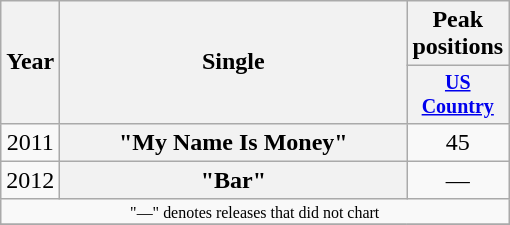<table class="wikitable plainrowheaders" style="text-align:center;">
<tr>
<th rowspan="2">Year</th>
<th rowspan="2" style="width:14em;">Single</th>
<th>Peak positions</th>
</tr>
<tr style="font-size:smaller;">
<th width="60"><a href='#'>US Country</a></th>
</tr>
<tr>
<td>2011</td>
<th scope="row">"My Name Is Money"</th>
<td>45</td>
</tr>
<tr>
<td>2012</td>
<th scope="row">"Bar"</th>
<td>—</td>
</tr>
<tr>
<td colspan="3" style="font-size:8pt">"—" denotes releases that did not chart</td>
</tr>
<tr>
</tr>
</table>
